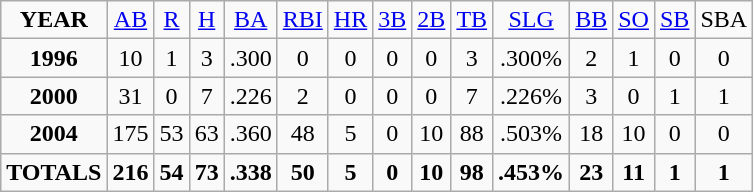<table class="wikitable">
<tr align=center>
<td><strong>YEAR</strong></td>
<td><a href='#'>AB</a></td>
<td><a href='#'>R</a></td>
<td><a href='#'>H</a></td>
<td><a href='#'>BA</a></td>
<td><a href='#'>RBI</a></td>
<td><a href='#'>HR</a></td>
<td><a href='#'>3B</a></td>
<td><a href='#'>2B</a></td>
<td><a href='#'>TB</a></td>
<td><a href='#'>SLG</a></td>
<td><a href='#'>BB</a></td>
<td><a href='#'>SO</a></td>
<td><a href='#'>SB</a></td>
<td>SBA</td>
</tr>
<tr align=center>
<td><strong>1996</strong></td>
<td>10</td>
<td>1</td>
<td>3</td>
<td>.300</td>
<td>0</td>
<td>0</td>
<td>0</td>
<td>0</td>
<td>3</td>
<td>.300%</td>
<td>2</td>
<td>1</td>
<td>0</td>
<td>0</td>
</tr>
<tr align=center>
<td><strong>2000</strong></td>
<td>31</td>
<td>0</td>
<td>7</td>
<td>.226</td>
<td>2</td>
<td>0</td>
<td>0</td>
<td>0</td>
<td>7</td>
<td>.226%</td>
<td>3</td>
<td>0</td>
<td>1</td>
<td>1</td>
</tr>
<tr align=center>
<td><strong>2004</strong></td>
<td>175</td>
<td>53</td>
<td>63</td>
<td>.360</td>
<td>48</td>
<td>5</td>
<td>0</td>
<td>10</td>
<td>88</td>
<td>.503%</td>
<td>18</td>
<td>10</td>
<td>0</td>
<td>0</td>
</tr>
<tr align=center>
<td><strong>TOTALS</strong></td>
<td><strong>216</strong></td>
<td><strong>54</strong></td>
<td><strong>73</strong></td>
<td><strong>.338</strong></td>
<td><strong>50</strong></td>
<td><strong>5</strong></td>
<td><strong>0</strong></td>
<td><strong>10</strong></td>
<td><strong>98</strong></td>
<td><strong>.453%</strong></td>
<td><strong>23</strong></td>
<td><strong>11</strong></td>
<td><strong>1</strong></td>
<td><strong>1</strong></td>
</tr>
</table>
